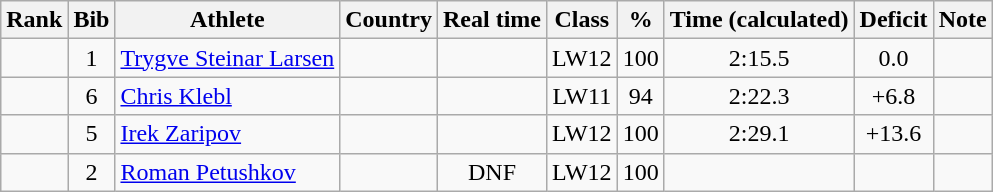<table class="wikitable sortable" style="text-align:center">
<tr>
<th>Rank</th>
<th>Bib</th>
<th>Athlete</th>
<th>Country</th>
<th>Real time</th>
<th>Class</th>
<th>%</th>
<th>Time (calculated)</th>
<th>Deficit</th>
<th>Note</th>
</tr>
<tr>
<td></td>
<td>1</td>
<td align=left><a href='#'>Trygve Steinar Larsen</a></td>
<td align=left></td>
<td></td>
<td>LW12</td>
<td>100</td>
<td>2:15.5</td>
<td>0.0</td>
<td></td>
</tr>
<tr>
<td></td>
<td>6</td>
<td align=left><a href='#'>Chris Klebl</a></td>
<td align=left></td>
<td></td>
<td>LW11</td>
<td>94</td>
<td>2:22.3</td>
<td>+6.8</td>
<td></td>
</tr>
<tr>
<td></td>
<td>5</td>
<td align=left><a href='#'>Irek Zaripov</a></td>
<td align=left></td>
<td></td>
<td>LW12</td>
<td>100</td>
<td>2:29.1</td>
<td>+13.6</td>
<td></td>
</tr>
<tr>
<td></td>
<td>2</td>
<td align=left><a href='#'>Roman Petushkov</a></td>
<td align=left></td>
<td>DNF</td>
<td>LW12</td>
<td>100</td>
<td></td>
<td></td>
<td></td>
</tr>
</table>
